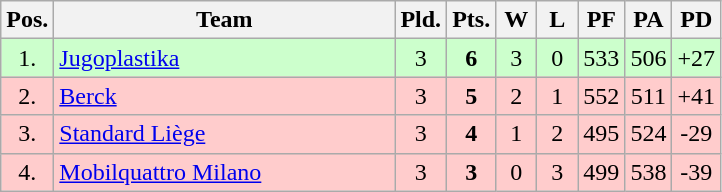<table class="wikitable" style="text-align:center">
<tr>
<th width=15>Pos.</th>
<th width=220>Team</th>
<th width=20>Pld.</th>
<th width=20>Pts.</th>
<th width=20>W</th>
<th width=20>L</th>
<th width=20>PF</th>
<th width=20>PA</th>
<th width=20>PD</th>
</tr>
<tr style="background: #ccffcc;">
<td>1.</td>
<td align=left> <a href='#'>Jugoplastika</a></td>
<td>3</td>
<td><strong>6</strong></td>
<td>3</td>
<td>0</td>
<td>533</td>
<td>506</td>
<td>+27</td>
</tr>
<tr style="background: #ffcccc;">
<td>2.</td>
<td align=left> <a href='#'>Berck</a></td>
<td>3</td>
<td><strong>5</strong></td>
<td>2</td>
<td>1</td>
<td>552</td>
<td>511</td>
<td>+41</td>
</tr>
<tr style="background: #ffcccc;">
<td>3.</td>
<td align=left> <a href='#'>Standard Liège</a></td>
<td>3</td>
<td><strong>4</strong></td>
<td>1</td>
<td>2</td>
<td>495</td>
<td>524</td>
<td>-29</td>
</tr>
<tr style="background: #ffcccc;">
<td>4.</td>
<td align=left> <a href='#'>Mobilquattro Milano</a></td>
<td>3</td>
<td><strong>3</strong></td>
<td>0</td>
<td>3</td>
<td>499</td>
<td>538</td>
<td>-39</td>
</tr>
</table>
